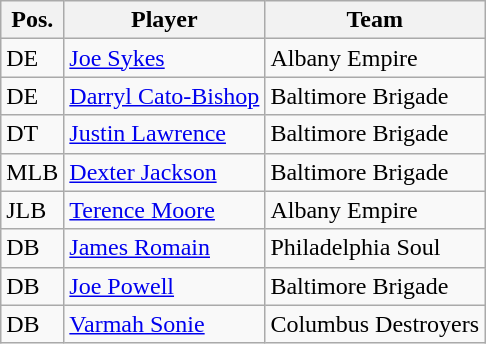<table class="wikitable">
<tr>
<th>Pos.</th>
<th>Player</th>
<th>Team</th>
</tr>
<tr>
<td>DE</td>
<td><a href='#'>Joe Sykes</a></td>
<td>Albany Empire</td>
</tr>
<tr>
<td>DE</td>
<td><a href='#'>Darryl Cato-Bishop</a></td>
<td>Baltimore Brigade</td>
</tr>
<tr>
<td>DT</td>
<td><a href='#'>Justin Lawrence</a></td>
<td>Baltimore Brigade</td>
</tr>
<tr>
<td>MLB</td>
<td><a href='#'>Dexter Jackson</a></td>
<td>Baltimore Brigade</td>
</tr>
<tr>
<td>JLB</td>
<td><a href='#'>Terence Moore</a></td>
<td>Albany Empire</td>
</tr>
<tr>
<td>DB</td>
<td><a href='#'>James Romain</a></td>
<td>Philadelphia Soul</td>
</tr>
<tr>
<td>DB</td>
<td><a href='#'>Joe Powell</a></td>
<td>Baltimore Brigade</td>
</tr>
<tr>
<td>DB</td>
<td><a href='#'>Varmah Sonie</a></td>
<td>Columbus Destroyers</td>
</tr>
</table>
